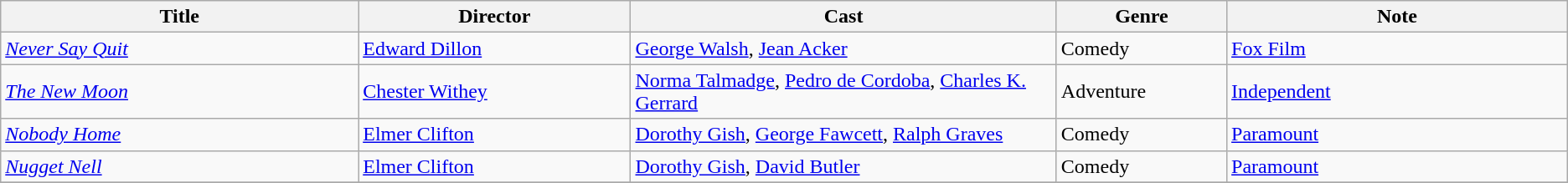<table class="wikitable">
<tr>
<th style="width:21%;">Title</th>
<th style="width:16%;">Director</th>
<th style="width:25%;">Cast</th>
<th style="width:10%;">Genre</th>
<th style="width:20%;">Note</th>
</tr>
<tr>
<td><em><a href='#'>Never Say Quit</a></em></td>
<td><a href='#'>Edward Dillon</a></td>
<td><a href='#'>George Walsh</a>, <a href='#'>Jean Acker</a></td>
<td>Comedy</td>
<td><a href='#'>Fox Film</a></td>
</tr>
<tr>
<td><em><a href='#'>The New Moon</a></em></td>
<td><a href='#'>Chester Withey</a></td>
<td><a href='#'>Norma Talmadge</a>, <a href='#'>Pedro de Cordoba</a>, <a href='#'>Charles K. Gerrard</a></td>
<td>Adventure</td>
<td><a href='#'>Independent</a></td>
</tr>
<tr>
<td><em><a href='#'>Nobody Home</a></em></td>
<td><a href='#'>Elmer Clifton</a></td>
<td><a href='#'>Dorothy Gish</a>, <a href='#'>George Fawcett</a>, <a href='#'>Ralph Graves</a></td>
<td>Comedy</td>
<td><a href='#'>Paramount</a></td>
</tr>
<tr>
<td><em><a href='#'>Nugget Nell</a></em></td>
<td><a href='#'>Elmer Clifton</a></td>
<td><a href='#'>Dorothy Gish</a>, <a href='#'>David Butler</a></td>
<td>Comedy</td>
<td><a href='#'>Paramount</a></td>
</tr>
<tr>
</tr>
</table>
